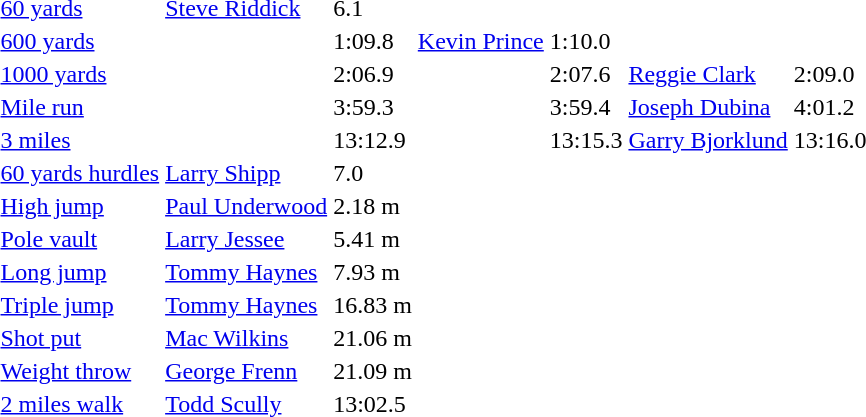<table>
<tr>
<td><a href='#'>60 yards</a></td>
<td><a href='#'>Steve Riddick</a></td>
<td>6.1</td>
<td></td>
<td></td>
<td></td>
<td></td>
</tr>
<tr>
<td><a href='#'>600 yards</a></td>
<td></td>
<td>1:09.8</td>
<td><a href='#'>Kevin Prince</a></td>
<td>1:10.0</td>
<td></td>
<td></td>
</tr>
<tr>
<td><a href='#'>1000 yards</a></td>
<td></td>
<td>2:06.9</td>
<td></td>
<td>2:07.6</td>
<td><a href='#'>Reggie Clark</a></td>
<td>2:09.0</td>
</tr>
<tr>
<td><a href='#'>Mile run</a></td>
<td></td>
<td>3:59.3</td>
<td></td>
<td>3:59.4</td>
<td><a href='#'>Joseph Dubina</a></td>
<td>4:01.2</td>
</tr>
<tr>
<td><a href='#'>3 miles</a></td>
<td></td>
<td>13:12.9</td>
<td></td>
<td>13:15.3</td>
<td><a href='#'>Garry Bjorklund</a></td>
<td>13:16.0</td>
</tr>
<tr>
<td><a href='#'>60 yards hurdles</a></td>
<td><a href='#'>Larry Shipp</a></td>
<td>7.0</td>
<td></td>
<td></td>
<td></td>
<td></td>
</tr>
<tr>
<td><a href='#'>High jump</a></td>
<td><a href='#'>Paul Underwood</a></td>
<td>2.18 m</td>
<td></td>
<td></td>
<td></td>
<td></td>
</tr>
<tr>
<td><a href='#'>Pole vault</a></td>
<td><a href='#'>Larry Jessee</a></td>
<td>5.41 m</td>
<td></td>
<td></td>
<td></td>
<td></td>
</tr>
<tr>
<td><a href='#'>Long jump</a></td>
<td><a href='#'>Tommy Haynes</a></td>
<td>7.93 m</td>
<td></td>
<td></td>
<td></td>
<td></td>
</tr>
<tr>
<td><a href='#'>Triple jump</a></td>
<td><a href='#'>Tommy Haynes</a></td>
<td>16.83 m</td>
<td></td>
<td></td>
<td></td>
<td></td>
</tr>
<tr>
<td><a href='#'>Shot put</a></td>
<td><a href='#'>Mac Wilkins</a></td>
<td>21.06 m</td>
<td></td>
<td></td>
<td></td>
<td></td>
</tr>
<tr>
<td><a href='#'>Weight throw</a></td>
<td><a href='#'>George Frenn</a></td>
<td>21.09 m</td>
<td></td>
<td></td>
<td></td>
<td></td>
</tr>
<tr>
<td><a href='#'>2 miles walk</a></td>
<td><a href='#'>Todd Scully</a></td>
<td>13:02.5</td>
<td></td>
<td></td>
<td></td>
<td></td>
</tr>
</table>
